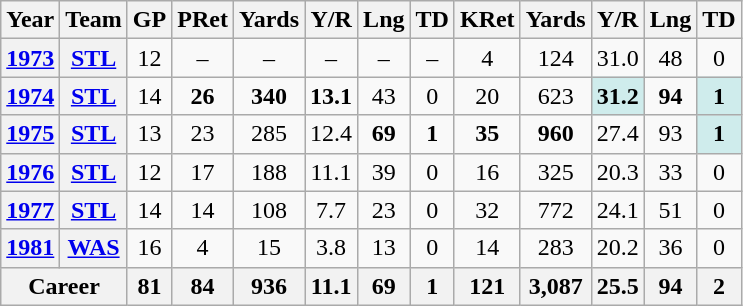<table class="wikitable" style="text-align: center;">
<tr>
<th>Year</th>
<th>Team</th>
<th>GP</th>
<th>PRet</th>
<th>Yards</th>
<th>Y/R</th>
<th>Lng</th>
<th>TD</th>
<th>KRet</th>
<th>Yards</th>
<th>Y/R</th>
<th>Lng</th>
<th>TD</th>
</tr>
<tr>
<th><a href='#'>1973</a></th>
<th><a href='#'>STL</a></th>
<td>12</td>
<td>–</td>
<td>–</td>
<td>–</td>
<td>–</td>
<td>–</td>
<td>4</td>
<td>124</td>
<td>31.0</td>
<td>48</td>
<td>0</td>
</tr>
<tr>
<th><a href='#'>1974</a></th>
<th><a href='#'>STL</a></th>
<td>14</td>
<td><strong>26</strong></td>
<td><strong>340</strong></td>
<td><strong>13.1</strong></td>
<td>43</td>
<td>0</td>
<td>20</td>
<td>623</td>
<td style="background:#cfecec;"><strong>31.2</strong></td>
<td><strong>94</strong></td>
<td style="background:#cfecec;"><strong>1</strong></td>
</tr>
<tr>
<th><a href='#'>1975</a></th>
<th><a href='#'>STL</a></th>
<td>13</td>
<td>23</td>
<td>285</td>
<td>12.4</td>
<td><strong>69</strong></td>
<td><strong>1</strong></td>
<td><strong>35</strong></td>
<td><strong>960</strong></td>
<td>27.4</td>
<td>93</td>
<td style="background:#cfecec;"><strong>1</strong></td>
</tr>
<tr>
<th><a href='#'>1976</a></th>
<th><a href='#'>STL</a></th>
<td>12</td>
<td>17</td>
<td>188</td>
<td>11.1</td>
<td>39</td>
<td>0</td>
<td>16</td>
<td>325</td>
<td>20.3</td>
<td>33</td>
<td>0</td>
</tr>
<tr>
<th><a href='#'>1977</a></th>
<th><a href='#'>STL</a></th>
<td>14</td>
<td>14</td>
<td>108</td>
<td>7.7</td>
<td>23</td>
<td>0</td>
<td>32</td>
<td>772</td>
<td>24.1</td>
<td>51</td>
<td>0</td>
</tr>
<tr>
<th><a href='#'>1981</a></th>
<th><a href='#'>WAS</a></th>
<td>16</td>
<td>4</td>
<td>15</td>
<td>3.8</td>
<td>13</td>
<td>0</td>
<td>14</td>
<td>283</td>
<td>20.2</td>
<td>36</td>
<td>0</td>
</tr>
<tr>
<th colspan="2">Career</th>
<th>81</th>
<th>84</th>
<th>936</th>
<th>11.1</th>
<th>69</th>
<th>1</th>
<th>121</th>
<th>3,087</th>
<th>25.5</th>
<th>94</th>
<th>2</th>
</tr>
</table>
